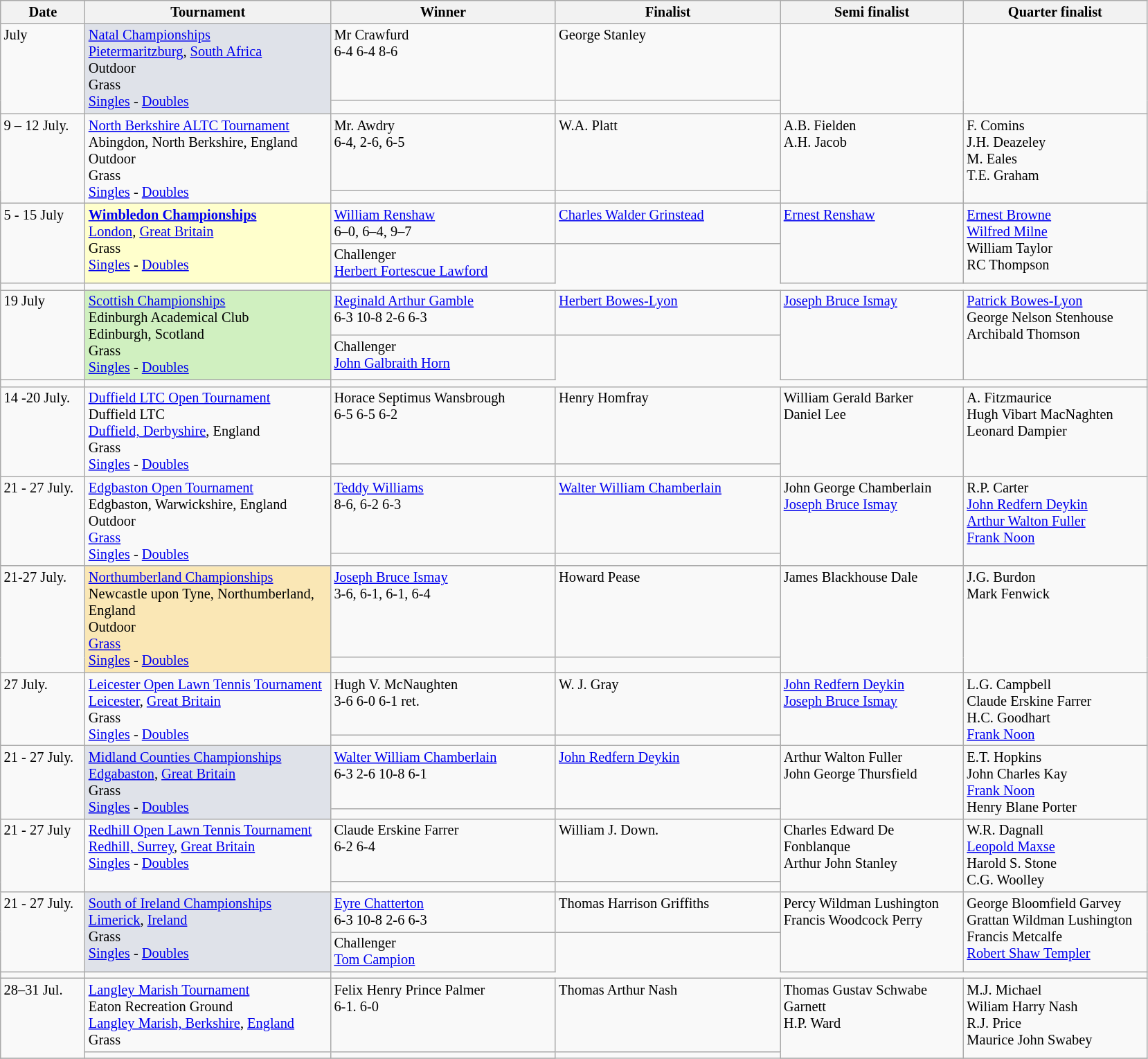<table class="wikitable" style="font-size:85%;">
<tr>
<th width="75">Date</th>
<th style="width:230px;">Tournament</th>
<th style="width:210px;">Winner</th>
<th style="width:210px;">Finalist</th>
<th style="width:170px;">Semi finalist</th>
<th style="width:170px;">Quarter finalist</th>
</tr>
<tr valign=top>
<td rowspan=2>July</td>
<td style="background:#dfe2e9" rowspan=2><a href='#'>Natal Championships</a><br> <a href='#'>Pietermaritzburg</a>, <a href='#'>South Africa</a><br>Outdoor<br> Grass<br><a href='#'>Singles</a> - <a href='#'>Doubles</a></td>
<td> Mr Crawfurd<br>6-4 6-4 8-6</td>
<td> George Stanley</td>
<td rowspan=2></td>
<td rowspan=2></td>
</tr>
<tr valign=top>
<td></td>
<td></td>
</tr>
<tr valign=top>
<td rowspan=2>9 – 12 July.</td>
<td rowspan=2><a href='#'>North Berkshire ALTC Tournament</a> <br>Abingdon, North Berkshire, England<br>Outdoor<br> Grass<br><a href='#'>Singles</a> - <a href='#'>Doubles</a></td>
<td> Mr. Awdry<br> 6-4, 2-6, 6-5</td>
<td> W.A. Platt</td>
<td rowspan=2> A.B. Fielden <br> A.H. Jacob</td>
<td rowspan=2> F. Comins <br> J.H. Deazeley <br> M. Eales  <br> T.E. Graham</td>
</tr>
<tr valign=top>
<td></td>
<td></td>
</tr>
<tr valign=top>
<td rowspan=2>5 - 15 July</td>
<td style="background:#ffc;" rowspan=2><strong><a href='#'>Wimbledon Championships</a></strong><br> <a href='#'>London</a>, <a href='#'>Great Britain</a><br>Grass<br><a href='#'>Singles</a> - <a href='#'>Doubles</a></td>
<td> <a href='#'>William Renshaw</a> <br>6–0, 6–4, 9–7</td>
<td> <a href='#'>Charles Walder Grinstead</a></td>
<td rowspan=2> <a href='#'>Ernest Renshaw</a></td>
<td rowspan=2> <a href='#'>Ernest Browne</a><br> <a href='#'>Wilfred Milne</a><br> William Taylor<br> RC Thompson</td>
</tr>
<tr valign=top>
<td>Challenger<br> <a href='#'>Herbert Fortescue Lawford</a></td>
</tr>
<tr valign=top>
<td></td>
<td></td>
</tr>
<tr valign=top>
<td rowspan=2>19 July</td>
<td style="background:#d0f0c0" rowspan=2><a href='#'>Scottish Championships</a>  <br> Edinburgh Academical Club <br>Edinburgh, Scotland<br>Grass<br><a href='#'>Singles</a> - <a href='#'>Doubles</a></td>
<td> <a href='#'>Reginald Arthur Gamble</a><br>6-3 10-8 2-6 6-3</td>
<td> <a href='#'>Herbert Bowes-Lyon</a></td>
<td rowspan=2> <a href='#'>Joseph Bruce Ismay</a></td>
<td rowspan=2> <a href='#'>Patrick Bowes-Lyon</a><br> George Nelson Stenhouse<br> Archibald Thomson</td>
</tr>
<tr valign=top>
<td>Challenger<br> <a href='#'>John Galbraith Horn</a></td>
</tr>
<tr valign=top>
<td></td>
<td></td>
</tr>
<tr valign=top>
<td rowspan=2>14 -20 July.</td>
<td rowspan=2><a href='#'>Duffield LTC Open Tournament</a> <br>Duffield LTC<br><a href='#'>Duffield, Derbyshire</a>, England<br>Grass <br> <a href='#'>Singles</a> - <a href='#'>Doubles</a></td>
<td>  Horace Septimus Wansbrough <br>6-5 6-5 6-2</td>
<td>  Henry Homfray</td>
<td rowspan=2> William Gerald Barker<br> Daniel Lee</td>
<td rowspan=2>  A. Fitzmaurice<br> Hugh Vibart MacNaghten<br> Leonard Dampier</td>
</tr>
<tr valign=top>
<td></td>
<td></td>
</tr>
<tr valign=top>
<td rowspan=2>21 - 27 July.</td>
<td rowspan=2><a href='#'>Edgbaston Open Tournament</a><br>Edgbaston, Warwickshire, England<br>Outdoor<br><a href='#'>Grass</a><br><a href='#'>Singles</a> - <a href='#'>Doubles</a></td>
<td> <a href='#'>Teddy Williams</a><br> 8-6, 6-2 6-3</td>
<td> <a href='#'>Walter William Chamberlain</a></td>
<td rowspan=2> John George Chamberlain<br> <a href='#'>Joseph Bruce Ismay</a></td>
<td rowspan=2> R.P. Carter<br> <a href='#'>John Redfern Deykin</a><br> <a href='#'>Arthur Walton Fuller</a><br> <a href='#'>Frank Noon</a><br></td>
</tr>
<tr valign=top>
<td></td>
<td></td>
</tr>
<tr valign=top>
<td rowspan=2>21-27 July.</td>
<td style="background:#fae7b5" rowspan=2><a href='#'>Northumberland Championships</a><br>Newcastle upon Tyne, Northumberland, England<br>Outdoor<br><a href='#'>Grass</a><br><a href='#'>Singles</a> - <a href='#'>Doubles</a></td>
<td> <a href='#'>Joseph Bruce Ismay</a><br>3-6, 6-1, 6-1, 6-4</td>
<td> Howard Pease</td>
<td rowspan=2> James Blackhouse Dale<br></td>
<td rowspan=2> J.G. Burdon<br> Mark Fenwick</td>
</tr>
<tr valign=top>
<td></td>
<td></td>
</tr>
<tr valign=top>
<td rowspan=2>27 July.</td>
<td rowspan=2><a href='#'>Leicester Open Lawn Tennis Tournament</a>  <br> <a href='#'>Leicester</a>, <a href='#'>Great Britain</a><br>Grass<br><a href='#'>Singles</a> - <a href='#'>Doubles</a></td>
<td> Hugh V. McNaughten <br>3-6 6-0 6-1 ret.</td>
<td> W. J. Gray</td>
<td rowspan=2> <a href='#'>John Redfern Deykin</a><br> <a href='#'>Joseph Bruce Ismay</a></td>
<td rowspan=2> L.G. Campbell<br> Claude Erskine Farrer<br> H.C. Goodhart <br> <a href='#'>Frank Noon</a></td>
</tr>
<tr valign=top>
<td></td>
<td></td>
</tr>
<tr valign=top>
<td rowspan=2>21 - 27 July.</td>
<td style="background:#dfe2e9" rowspan=2><a href='#'>Midland Counties Championships</a>  <br> <a href='#'>Edgabaston</a>, <a href='#'>Great Britain</a><br>Grass<br><a href='#'>Singles</a> - <a href='#'>Doubles</a></td>
<td> <a href='#'>Walter William Chamberlain</a><br>6-3 2-6 10-8 6-1</td>
<td> <a href='#'>John Redfern Deykin</a></td>
<td rowspan=2> Arthur Walton Fuller<br> John George Thursfield</td>
<td rowspan=2> E.T. Hopkins <br> John Charles Kay<br> <a href='#'>Frank Noon</a><br> Henry Blane Porter</td>
</tr>
<tr valign=top>
<td></td>
<td></td>
</tr>
<tr valign=top>
<td rowspan=2>21 - 27 July</td>
<td rowspan=2><a href='#'>Redhill Open Lawn Tennis Tournament</a> <br> <a href='#'>Redhill, Surrey</a>, <a href='#'>Great Britain</a><br><a href='#'>Singles</a> - <a href='#'>Doubles</a></td>
<td> Claude Erskine Farrer <br> 6-2 6-4</td>
<td> William J. Down.</td>
<td rowspan=2> Charles Edward De Fonblanque <br> Arthur John Stanley</td>
<td rowspan=2> W.R. Dagnall<br> <a href='#'>Leopold Maxse</a><br> Harold S. Stone<br> C.G. Woolley</td>
</tr>
<tr valign=top>
<td></td>
<td></td>
</tr>
<tr valign=top>
<td rowspan=2>21 - 27 July.</td>
<td style="background:#dfe2e9" rowspan=2><a href='#'>South of Ireland Championships</a> <br> <a href='#'>Limerick</a>, <a href='#'>Ireland</a><br>Grass<br><a href='#'>Singles</a> - <a href='#'>Doubles</a></td>
<td> <a href='#'>Eyre Chatterton</a><br>6-3 10-8 2-6 6-3</td>
<td> Thomas Harrison Griffiths</td>
<td rowspan=2> Percy Wildman Lushington <br> Francis Woodcock Perry</td>
<td rowspan=2> George Bloomfield Garvey<br>  Grattan Wildman Lushington<br> Francis Metcalfe<br>  <a href='#'>Robert Shaw Templer</a><br></td>
</tr>
<tr valign=top>
<td>Challenger<br> <a href='#'>Tom Campion</a></td>
</tr>
<tr valign=top>
<td></td>
<td></td>
</tr>
<tr valign=top>
<td rowspan=2>28–31 Jul.</td>
<td><a href='#'>Langley Marish Tournament</a><br>Eaton Recreation Ground<br> <a href='#'>Langley Marish, Berkshire</a>, <a href='#'>England</a><br>Grass<br></td>
<td> Felix Henry Prince Palmer<br>6-1. 6-0</td>
<td> Thomas Arthur Nash</td>
<td rowspan=2> Thomas Gustav Schwabe Garnett<br> H.P. Ward</td>
<td rowspan=2> M.J. Michael<br> Wiliam Harry Nash<br> R.J. Price<br> Maurice John Swabey</td>
</tr>
<tr valign=top>
<td></td>
<td></td>
</tr>
<tr valign=top>
</tr>
</table>
